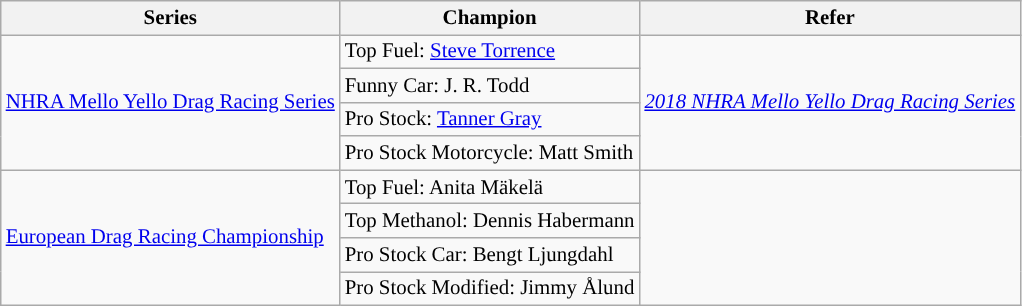<table class="wikitable" style="font-size:87%;">
<tr>
<th>Series</th>
<th>Champion</th>
<th>Refer</th>
</tr>
<tr>
<td rowspan=4><a href='#'>NHRA Mello Yello Drag Racing Series</a></td>
<td>Top Fuel:  <a href='#'>Steve Torrence</a></td>
<td rowspan=4><em><a href='#'>2018 NHRA Mello Yello Drag Racing Series</a></em></td>
</tr>
<tr>
<td>Funny Car:  J. R. Todd</td>
</tr>
<tr>
<td>Pro Stock:  <a href='#'>Tanner Gray</a></td>
</tr>
<tr>
<td>Pro Stock Motorcycle:  Matt Smith</td>
</tr>
<tr>
<td rowspan=4><a href='#'>European Drag Racing Championship</a></td>
<td>Top Fuel:  Anita Mäkelä</td>
<td rowspan=4></td>
</tr>
<tr>
<td>Top Methanol:  Dennis Habermann</td>
</tr>
<tr>
<td>Pro Stock Car:  Bengt Ljungdahl</td>
</tr>
<tr>
<td>Pro Stock Modified:  Jimmy Ålund</td>
</tr>
</table>
